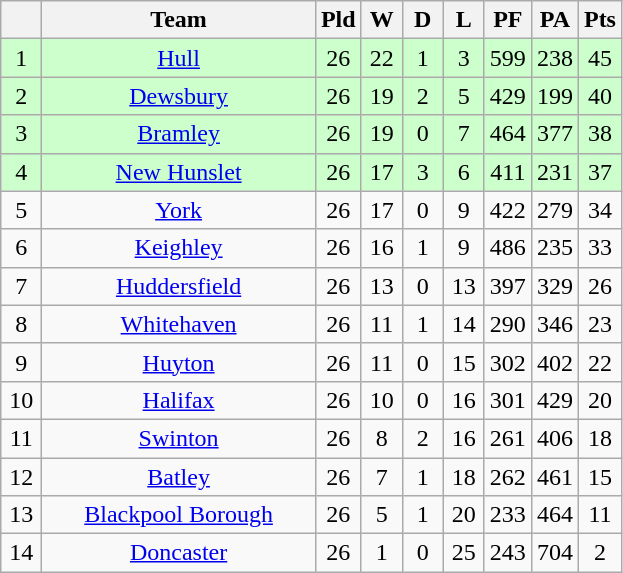<table class="wikitable" style="text-align:center;">
<tr>
<th style="width:20px;" abbr="Position"></th>
<th width=175>Team</th>
<th style="width:20px;" abbr="Played">Pld</th>
<th style="width:20px;" abbr="Won">W</th>
<th style="width:20px;" abbr="Drawn">D</th>
<th style="width:20px;" abbr="Lost">L</th>
<th style="width:20px;" abbr="”Points" For”>PF</th>
<th style="width:20px;" abbr="”Points" Against”>PA</th>
<th style="width:20px;" abbr="Points">Pts</th>
</tr>
<tr style="text-align:center; background:#cfc;">
<td>1</td>
<td><a href='#'>Hull</a></td>
<td>26</td>
<td>22</td>
<td>1</td>
<td>3</td>
<td>599</td>
<td>238</td>
<td>45</td>
</tr>
<tr style="text-align:center; background:#cfc;">
<td>2</td>
<td><a href='#'>Dewsbury</a></td>
<td>26</td>
<td>19</td>
<td>2</td>
<td>5</td>
<td>429</td>
<td>199</td>
<td>40</td>
</tr>
<tr style="text-align:center; background:#cfc;">
<td>3</td>
<td><a href='#'>Bramley</a></td>
<td>26</td>
<td>19</td>
<td>0</td>
<td>7</td>
<td>464</td>
<td>377</td>
<td>38</td>
</tr>
<tr style="text-align:center; background:#cfc;">
<td>4</td>
<td><a href='#'>New Hunslet</a></td>
<td>26</td>
<td>17</td>
<td>3</td>
<td>6</td>
<td>411</td>
<td>231</td>
<td>37</td>
</tr>
<tr style="text-align:center;">
<td>5</td>
<td><a href='#'>York</a></td>
<td>26</td>
<td>17</td>
<td>0</td>
<td>9</td>
<td>422</td>
<td>279</td>
<td>34</td>
</tr>
<tr style="text-align:center;">
<td>6</td>
<td><a href='#'>Keighley</a></td>
<td>26</td>
<td>16</td>
<td>1</td>
<td>9</td>
<td>486</td>
<td>235</td>
<td>33</td>
</tr>
<tr style="text-align:center;">
<td>7</td>
<td><a href='#'>Huddersfield</a></td>
<td>26</td>
<td>13</td>
<td>0</td>
<td>13</td>
<td>397</td>
<td>329</td>
<td>26</td>
</tr>
<tr style="text-align:center;">
<td>8</td>
<td><a href='#'>Whitehaven</a></td>
<td>26</td>
<td>11</td>
<td>1</td>
<td>14</td>
<td>290</td>
<td>346</td>
<td>23</td>
</tr>
<tr style="text-align:center;">
<td>9</td>
<td><a href='#'>Huyton</a></td>
<td>26</td>
<td>11</td>
<td>0</td>
<td>15</td>
<td>302</td>
<td>402</td>
<td>22</td>
</tr>
<tr style="text-align:center;">
<td>10</td>
<td><a href='#'>Halifax</a></td>
<td>26</td>
<td>10</td>
<td>0</td>
<td>16</td>
<td>301</td>
<td>429</td>
<td>20</td>
</tr>
<tr style="text-align:center;">
<td>11</td>
<td><a href='#'>Swinton</a></td>
<td>26</td>
<td>8</td>
<td>2</td>
<td>16</td>
<td>261</td>
<td>406</td>
<td>18</td>
</tr>
<tr style="text-align:center;">
<td>12</td>
<td><a href='#'>Batley</a></td>
<td>26</td>
<td>7</td>
<td>1</td>
<td>18</td>
<td>262</td>
<td>461</td>
<td>15</td>
</tr>
<tr style="text-align:center;">
<td>13</td>
<td><a href='#'>Blackpool Borough</a></td>
<td>26</td>
<td>5</td>
<td>1</td>
<td>20</td>
<td>233</td>
<td>464</td>
<td>11</td>
</tr>
<tr style="text-align:center;">
<td>14</td>
<td><a href='#'>Doncaster</a></td>
<td>26</td>
<td>1</td>
<td>0</td>
<td>25</td>
<td>243</td>
<td>704</td>
<td>2</td>
</tr>
</table>
